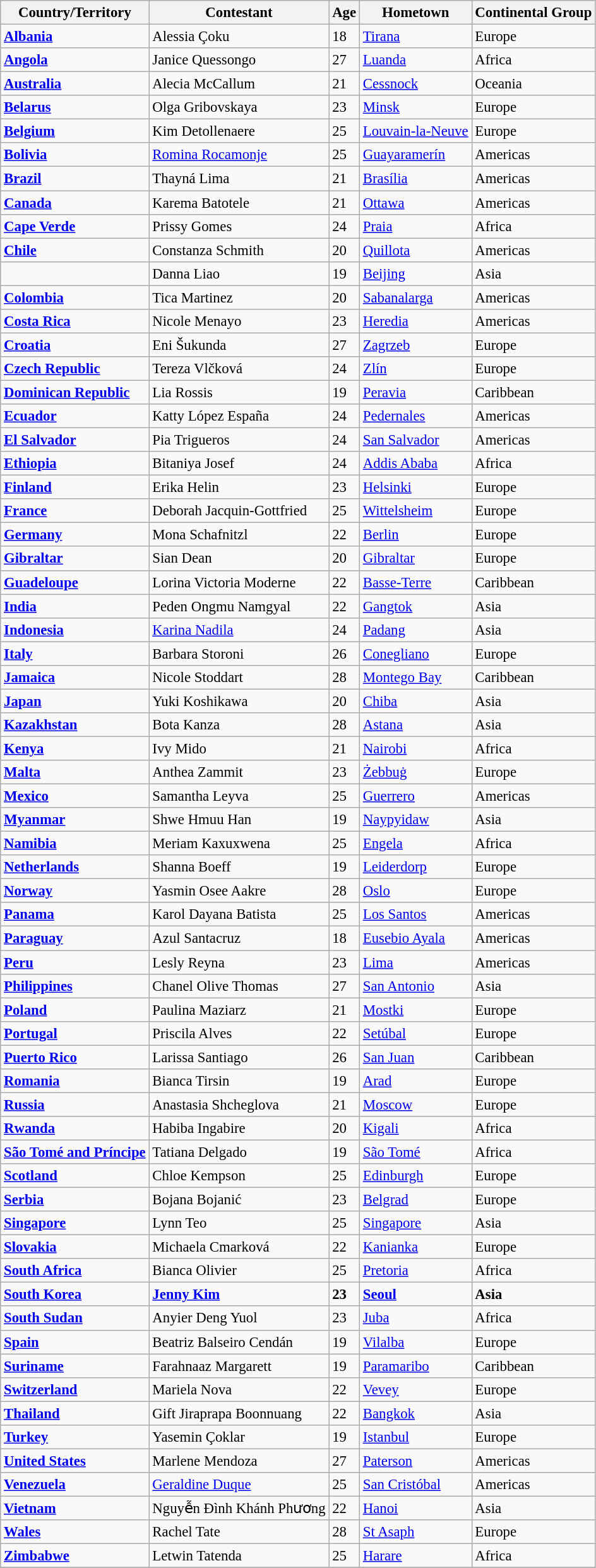<table class="wikitable sortable" style="font-size: 95%;">
<tr>
<th>Country/Territory</th>
<th>Contestant</th>
<th>Age</th>
<th>Hometown</th>
<th>Continental Group</th>
</tr>
<tr>
<td><strong> <a href='#'>Albania</a></strong></td>
<td>Alessia Çoku</td>
<td>18</td>
<td><a href='#'>Tirana</a></td>
<td>Europe</td>
</tr>
<tr>
<td><strong> <a href='#'>Angola</a></strong></td>
<td>Janice Quessongo</td>
<td>27</td>
<td><a href='#'>Luanda</a></td>
<td>Africa</td>
</tr>
<tr>
<td><strong> <a href='#'>Australia</a></strong></td>
<td>Alecia McCallum</td>
<td>21</td>
<td><a href='#'>Cessnock</a></td>
<td>Oceania</td>
</tr>
<tr>
<td><strong> <a href='#'>Belarus</a></strong></td>
<td>Olga Gribovskaya</td>
<td>23</td>
<td><a href='#'>Minsk</a></td>
<td>Europe</td>
</tr>
<tr>
<td><strong> <a href='#'>Belgium</a></strong></td>
<td>Kim Detollenaere</td>
<td>25</td>
<td><a href='#'>Louvain-la-Neuve</a></td>
<td>Europe</td>
</tr>
<tr>
<td><strong> <a href='#'>Bolivia</a></strong></td>
<td><a href='#'>Romina Rocamonje</a></td>
<td>25</td>
<td><a href='#'>Guayaramerín</a></td>
<td>Americas</td>
</tr>
<tr>
<td><strong> <a href='#'>Brazil</a></strong></td>
<td>Thayná Lima</td>
<td>21</td>
<td><a href='#'>Brasília</a></td>
<td>Americas</td>
</tr>
<tr>
<td><strong> <a href='#'>Canada</a></strong></td>
<td>Karema Batotele</td>
<td>21</td>
<td><a href='#'>Ottawa</a></td>
<td>Americas</td>
</tr>
<tr>
<td><strong> <a href='#'>Cape Verde</a></strong></td>
<td>Prissy Gomes</td>
<td>24</td>
<td><a href='#'>Praia</a></td>
<td>Africa</td>
</tr>
<tr>
<td><strong> <a href='#'>Chile</a></strong></td>
<td>Constanza Schmith</td>
<td>20</td>
<td><a href='#'>Quillota</a></td>
<td>Americas</td>
</tr>
<tr>
<td><strong></strong></td>
<td>Danna Liao</td>
<td>19</td>
<td><a href='#'>Beijing</a></td>
<td>Asia</td>
</tr>
<tr>
<td><strong> <a href='#'>Colombia</a></strong></td>
<td>Tica Martinez</td>
<td>20</td>
<td><a href='#'>Sabanalarga</a></td>
<td>Americas</td>
</tr>
<tr>
<td><strong> <a href='#'>Costa Rica</a></strong></td>
<td>Nicole Menayo</td>
<td>23</td>
<td><a href='#'>Heredia</a></td>
<td>Americas</td>
</tr>
<tr>
<td><strong> <a href='#'>Croatia</a></strong></td>
<td>Eni Šukunda</td>
<td>27</td>
<td><a href='#'>Zagrzeb</a></td>
<td>Europe</td>
</tr>
<tr>
<td><strong> <a href='#'>Czech Republic</a></strong></td>
<td>Tereza Vlčková</td>
<td>24</td>
<td><a href='#'>Zlín</a></td>
<td>Europe</td>
</tr>
<tr>
<td><strong> <a href='#'>Dominican Republic</a></strong></td>
<td>Lia Rossis</td>
<td>19</td>
<td><a href='#'>Peravia</a></td>
<td>Caribbean</td>
</tr>
<tr>
<td><strong> <a href='#'>Ecuador</a></strong></td>
<td>Katty López España</td>
<td>24</td>
<td><a href='#'>Pedernales</a></td>
<td>Americas</td>
</tr>
<tr>
<td><strong> <a href='#'>El Salvador</a></strong></td>
<td>Pia Trigueros</td>
<td>24</td>
<td><a href='#'>San Salvador</a></td>
<td>Americas</td>
</tr>
<tr>
<td><strong> <a href='#'>Ethiopia</a></strong></td>
<td>Bitaniya Josef</td>
<td>24</td>
<td><a href='#'>Addis Ababa</a></td>
<td>Africa</td>
</tr>
<tr>
<td><strong> <a href='#'>Finland</a></strong></td>
<td>Erika Helin</td>
<td>23</td>
<td><a href='#'>Helsinki</a></td>
<td>Europe</td>
</tr>
<tr>
<td><strong> <a href='#'>France</a></strong></td>
<td>Deborah Jacquin-Gottfried</td>
<td>25</td>
<td><a href='#'>Wittelsheim</a></td>
<td>Europe</td>
</tr>
<tr>
<td><strong> <a href='#'>Germany</a></strong></td>
<td>Mona Schafnitzl</td>
<td>22</td>
<td><a href='#'>Berlin</a></td>
<td>Europe</td>
</tr>
<tr>
<td><strong> <a href='#'>Gibraltar</a></strong></td>
<td>Sian Dean</td>
<td>20</td>
<td><a href='#'>Gibraltar</a></td>
<td>Europe</td>
</tr>
<tr>
<td><strong> <a href='#'>Guadeloupe</a></strong></td>
<td>Lorina Victoria Moderne</td>
<td>22</td>
<td><a href='#'>Basse-Terre</a></td>
<td>Caribbean</td>
</tr>
<tr>
<td><strong> <a href='#'>India</a></strong></td>
<td>Peden Ongmu Namgyal</td>
<td>22</td>
<td><a href='#'>Gangtok</a></td>
<td>Asia</td>
</tr>
<tr>
<td><strong> <a href='#'>Indonesia</a></strong></td>
<td><a href='#'>Karina Nadila</a></td>
<td>24</td>
<td><a href='#'>Padang</a></td>
<td>Asia</td>
</tr>
<tr>
<td><strong> <a href='#'>Italy</a></strong></td>
<td>Barbara Storoni</td>
<td>26</td>
<td><a href='#'>Conegliano</a></td>
<td>Europe</td>
</tr>
<tr>
<td><strong> <a href='#'>Jamaica</a></strong></td>
<td>Nicole Stoddart</td>
<td>28</td>
<td><a href='#'>Montego Bay</a></td>
<td>Caribbean</td>
</tr>
<tr>
<td><strong> <a href='#'>Japan</a></strong></td>
<td>Yuki Koshikawa</td>
<td>20</td>
<td><a href='#'>Chiba</a></td>
<td>Asia</td>
</tr>
<tr>
<td><strong> <a href='#'>Kazakhstan</a></strong></td>
<td>Bota Kanza</td>
<td>28</td>
<td><a href='#'>Astana</a></td>
<td>Asia</td>
</tr>
<tr>
<td><strong> <a href='#'>Kenya</a></strong></td>
<td>Ivy Mido</td>
<td>21</td>
<td><a href='#'>Nairobi</a></td>
<td>Africa</td>
</tr>
<tr>
<td><strong> <a href='#'>Malta</a></strong></td>
<td>Anthea Zammit</td>
<td>23</td>
<td><a href='#'>Żebbuġ</a></td>
<td>Europe</td>
</tr>
<tr>
<td><strong> <a href='#'>Mexico</a></strong></td>
<td>Samantha Leyva</td>
<td>25</td>
<td><a href='#'>Guerrero</a></td>
<td>Americas</td>
</tr>
<tr>
<td><strong> <a href='#'>Myanmar</a></strong></td>
<td>Shwe Hmuu Han</td>
<td>19</td>
<td><a href='#'>Naypyidaw</a></td>
<td>Asia</td>
</tr>
<tr>
<td><strong> <a href='#'>Namibia</a></strong></td>
<td>Meriam Kaxuxwena</td>
<td>25</td>
<td><a href='#'>Engela</a></td>
<td>Africa</td>
</tr>
<tr>
<td><strong> <a href='#'>Netherlands</a></strong></td>
<td>Shanna Boeff</td>
<td>19</td>
<td><a href='#'>Leiderdorp</a></td>
<td>Europe</td>
</tr>
<tr>
<td><strong> <a href='#'>Norway</a></strong></td>
<td>Yasmin Osee Aakre</td>
<td>28</td>
<td><a href='#'>Oslo</a></td>
<td>Europe</td>
</tr>
<tr>
<td><strong> <a href='#'>Panama</a></strong></td>
<td>Karol Dayana Batista</td>
<td>25</td>
<td><a href='#'>Los Santos</a></td>
<td>Americas</td>
</tr>
<tr>
<td><strong> <a href='#'>Paraguay</a></strong></td>
<td>Azul Santacruz</td>
<td>18</td>
<td><a href='#'>Eusebio Ayala</a></td>
<td>Americas</td>
</tr>
<tr>
<td><strong> <a href='#'>Peru</a></strong></td>
<td>Lesly Reyna</td>
<td>23</td>
<td><a href='#'>Lima</a></td>
<td>Americas</td>
</tr>
<tr>
<td><strong> <a href='#'>Philippines</a></strong></td>
<td>Chanel Olive Thomas</td>
<td>27</td>
<td><a href='#'>San Antonio</a></td>
<td>Asia</td>
</tr>
<tr>
<td><strong> <a href='#'>Poland</a></strong></td>
<td>Paulina Maziarz</td>
<td>21</td>
<td><a href='#'>Mostki</a></td>
<td>Europe</td>
</tr>
<tr>
<td><strong> <a href='#'>Portugal</a></strong></td>
<td>Priscila Alves</td>
<td>22</td>
<td><a href='#'>Setúbal</a></td>
<td>Europe</td>
</tr>
<tr>
<td><strong> <a href='#'>Puerto Rico</a></strong></td>
<td>Larissa Santiago</td>
<td>26</td>
<td><a href='#'>San Juan</a></td>
<td>Caribbean</td>
</tr>
<tr>
<td><strong> <a href='#'>Romania</a></strong></td>
<td>Bianca Tirsin</td>
<td>19</td>
<td><a href='#'>Arad</a></td>
<td>Europe</td>
</tr>
<tr>
<td><strong> <a href='#'>Russia</a></strong></td>
<td>Anastasia Shcheglova</td>
<td>21</td>
<td><a href='#'>Moscow</a></td>
<td>Europe</td>
</tr>
<tr>
<td><strong> <a href='#'>Rwanda</a></strong></td>
<td>Habiba Ingabire</td>
<td>20</td>
<td><a href='#'>Kigali</a></td>
<td>Africa</td>
</tr>
<tr>
<td><strong> <a href='#'>São Tomé and Príncipe</a></strong></td>
<td>Tatiana Delgado</td>
<td>19</td>
<td><a href='#'>São Tomé</a></td>
<td>Africa</td>
</tr>
<tr>
<td><strong> <a href='#'>Scotland</a></strong></td>
<td>Chloe Kempson</td>
<td>25</td>
<td><a href='#'>Edinburgh</a></td>
<td>Europe</td>
</tr>
<tr>
<td><strong> <a href='#'>Serbia</a></strong></td>
<td>Bojana Bojanić</td>
<td>23</td>
<td><a href='#'>Belgrad</a></td>
<td>Europe</td>
</tr>
<tr>
<td><strong> <a href='#'>Singapore</a></strong></td>
<td>Lynn Teo</td>
<td>25</td>
<td><a href='#'>Singapore</a></td>
<td>Asia</td>
</tr>
<tr>
<td><strong> <a href='#'>Slovakia</a></strong></td>
<td>Michaela Cmarková</td>
<td>22</td>
<td><a href='#'>Kanianka</a></td>
<td>Europe</td>
</tr>
<tr>
<td><strong> <a href='#'>South Africa</a></strong></td>
<td>Bianca Olivier</td>
<td>25</td>
<td><a href='#'>Pretoria</a></td>
<td>Africa</td>
</tr>
<tr>
<td><strong> <a href='#'>South Korea</a></strong></td>
<td><strong><a href='#'>Jenny Kim</a></strong></td>
<td><strong>23</strong></td>
<td><strong><a href='#'>Seoul</a></strong></td>
<td><strong>Asia</strong></td>
</tr>
<tr>
<td><strong> <a href='#'>South Sudan</a></strong></td>
<td>Anyier Deng Yuol</td>
<td>23</td>
<td><a href='#'>Juba</a></td>
<td>Africa</td>
</tr>
<tr>
<td><strong> <a href='#'>Spain</a></strong></td>
<td>Beatriz Balseiro Cendán</td>
<td>19</td>
<td><a href='#'>Vilalba</a></td>
<td>Europe</td>
</tr>
<tr>
<td><strong> <a href='#'>Suriname</a></strong></td>
<td>Farahnaaz Margarett</td>
<td>19</td>
<td><a href='#'>Paramaribo</a></td>
<td>Caribbean</td>
</tr>
<tr>
<td><strong> <a href='#'>Switzerland</a></strong></td>
<td>Mariela Nova</td>
<td>22</td>
<td><a href='#'>Vevey</a></td>
<td>Europe</td>
</tr>
<tr>
<td><strong> <a href='#'>Thailand</a></strong></td>
<td>Gift Jiraprapa Boonnuang</td>
<td>22</td>
<td><a href='#'>Bangkok</a></td>
<td>Asia</td>
</tr>
<tr>
<td><strong> <a href='#'>Turkey</a></strong></td>
<td>Yasemin Çoklar</td>
<td>19</td>
<td><a href='#'>Istanbul</a></td>
<td>Europe</td>
</tr>
<tr>
<td><strong> <a href='#'>United States</a></strong></td>
<td>Marlene Mendoza</td>
<td>27</td>
<td><a href='#'>Paterson</a></td>
<td>Americas</td>
</tr>
<tr>
<td><strong> <a href='#'>Venezuela</a></strong></td>
<td><a href='#'>Geraldine Duque</a></td>
<td>25</td>
<td><a href='#'>San Cristóbal</a></td>
<td>Americas</td>
</tr>
<tr>
<td><strong> <a href='#'>Vietnam</a></strong></td>
<td>Nguyễn Đình Khánh Phương</td>
<td>22</td>
<td><a href='#'>Hanoi</a></td>
<td>Asia</td>
</tr>
<tr>
<td><strong> <a href='#'>Wales</a></strong></td>
<td>Rachel Tate</td>
<td>28</td>
<td><a href='#'>St Asaph</a></td>
<td>Europe</td>
</tr>
<tr>
<td><strong> <a href='#'>Zimbabwe</a></strong></td>
<td>Letwin Tatenda</td>
<td>25</td>
<td><a href='#'>Harare</a></td>
<td>Africa</td>
</tr>
<tr>
</tr>
</table>
